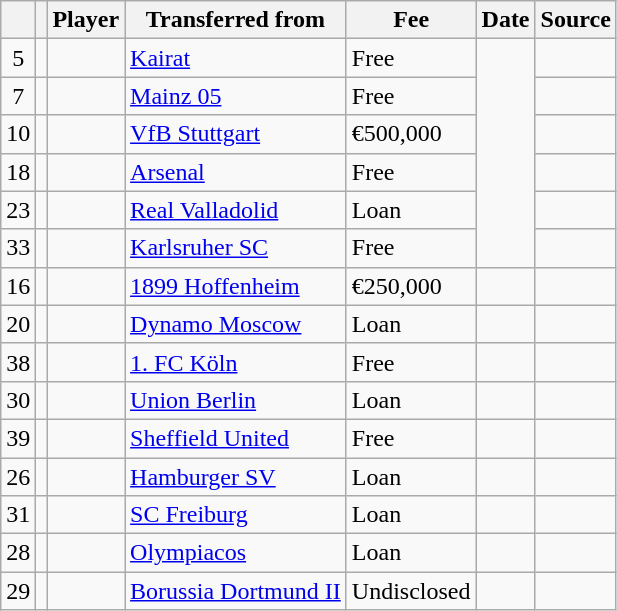<table class="wikitable plainrowheaders sortable">
<tr>
<th></th>
<th></th>
<th scope=col><strong>Player</strong></th>
<th><strong>Transferred from</strong></th>
<th !scope=col; style="width: 65px;"><strong>Fee</strong></th>
<th scope=col><strong>Date</strong></th>
<th scope=col><strong>Source</strong></th>
</tr>
<tr>
<td align=center>5</td>
<td align=center></td>
<td></td>
<td> <a href='#'>Kairat</a></td>
<td>Free</td>
<td rowspan=6></td>
<td></td>
</tr>
<tr>
<td align=center>7</td>
<td align=center></td>
<td></td>
<td> <a href='#'>Mainz 05</a></td>
<td>Free</td>
<td></td>
</tr>
<tr>
<td align=center>10</td>
<td align=center></td>
<td></td>
<td> <a href='#'>VfB Stuttgart</a></td>
<td>€500,000</td>
<td></td>
</tr>
<tr>
<td align=center>18</td>
<td align=center></td>
<td></td>
<td> <a href='#'>Arsenal</a></td>
<td>Free</td>
<td></td>
</tr>
<tr>
<td align=center>23</td>
<td align=center></td>
<td></td>
<td> <a href='#'>Real Valladolid</a></td>
<td>Loan</td>
<td></td>
</tr>
<tr>
<td align=center>33</td>
<td align=center></td>
<td></td>
<td> <a href='#'>Karlsruher SC</a></td>
<td>Free</td>
<td></td>
</tr>
<tr>
<td align=center>16</td>
<td align=center></td>
<td></td>
<td> <a href='#'>1899 Hoffenheim</a></td>
<td>€250,000</td>
<td></td>
<td></td>
</tr>
<tr>
<td align=center>20</td>
<td align=center></td>
<td></td>
<td> <a href='#'>Dynamo Moscow</a></td>
<td>Loan</td>
<td></td>
<td></td>
</tr>
<tr>
<td align=center>38</td>
<td align=center></td>
<td></td>
<td> <a href='#'>1. FC Köln</a></td>
<td>Free</td>
<td></td>
<td></td>
</tr>
<tr>
<td align=center>30</td>
<td align=center></td>
<td></td>
<td> <a href='#'>Union Berlin</a></td>
<td>Loan</td>
<td></td>
<td></td>
</tr>
<tr>
<td align=center>39</td>
<td align=center></td>
<td></td>
<td> <a href='#'>Sheffield United</a></td>
<td>Free</td>
<td></td>
<td></td>
</tr>
<tr>
<td align=center>26</td>
<td align=center></td>
<td></td>
<td> <a href='#'>Hamburger SV</a></td>
<td>Loan</td>
<td></td>
<td></td>
</tr>
<tr>
<td align=center>31</td>
<td align=center></td>
<td></td>
<td> <a href='#'>SC Freiburg</a></td>
<td>Loan</td>
<td></td>
<td></td>
</tr>
<tr>
<td align=center>28</td>
<td align=center></td>
<td></td>
<td> <a href='#'>Olympiacos</a></td>
<td>Loan</td>
<td></td>
<td></td>
</tr>
<tr>
<td align=center>29</td>
<td align=center></td>
<td></td>
<td> <a href='#'>Borussia Dortmund II</a></td>
<td>Undisclosed</td>
<td></td>
<td></td>
</tr>
</table>
